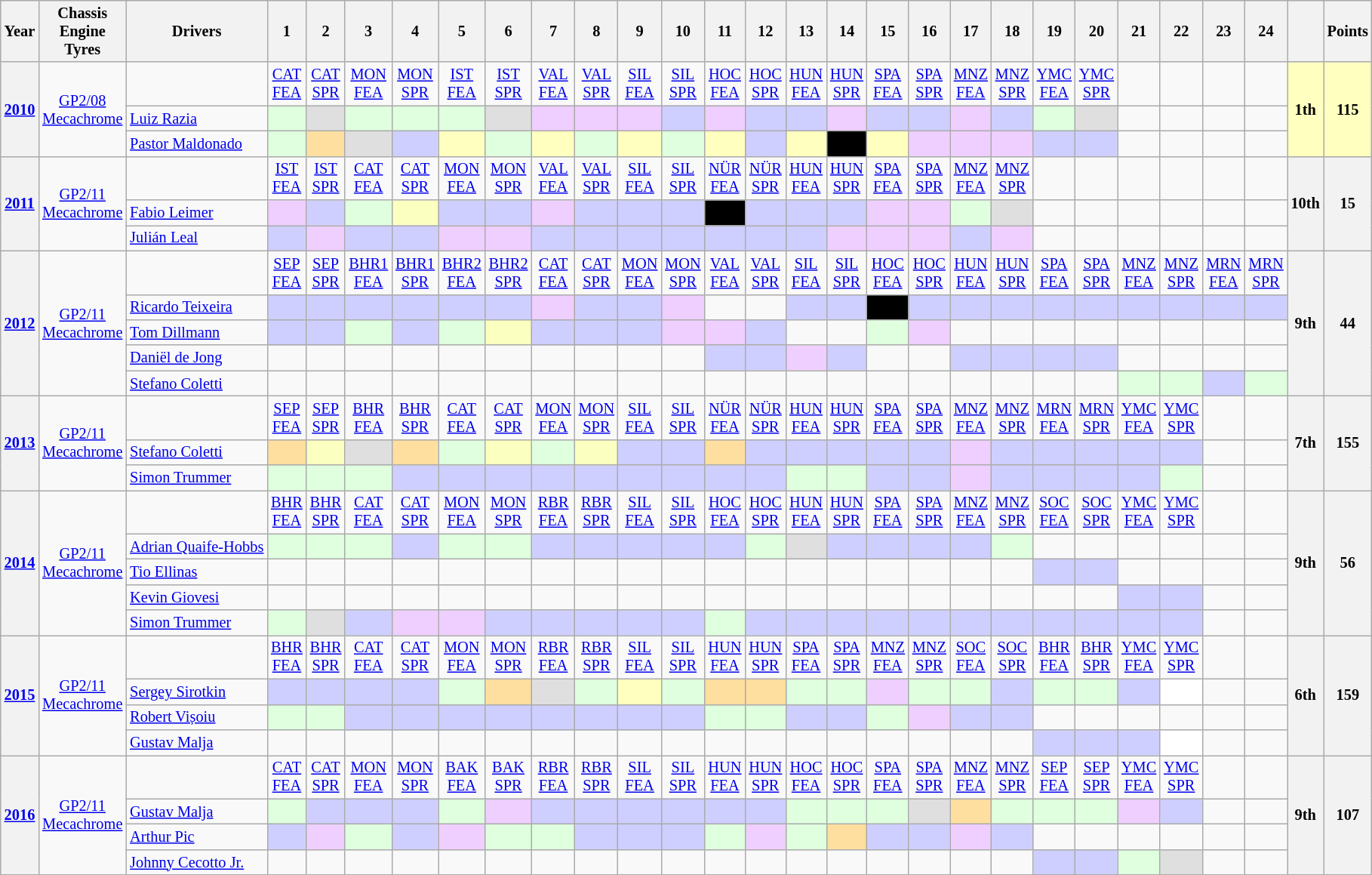<table class="wikitable" style="text-align:center; font-size:85%;">
<tr>
<th>Year</th>
<th>Chassis<br>Engine<br>Tyres</th>
<th>Drivers</th>
<th>1</th>
<th>2</th>
<th>3</th>
<th>4</th>
<th>5</th>
<th>6</th>
<th>7</th>
<th>8</th>
<th>9</th>
<th>10</th>
<th>11</th>
<th>12</th>
<th>13</th>
<th>14</th>
<th>15</th>
<th>16</th>
<th>17</th>
<th>18</th>
<th>19</th>
<th>20</th>
<th>21</th>
<th>22</th>
<th>23</th>
<th>24</th>
<th></th>
<th>Points</th>
</tr>
<tr>
<th rowspan=3><a href='#'>2010</a></th>
<td rowspan=3><a href='#'>GP2/08</a><br><a href='#'>Mecachrome</a><br></td>
<td></td>
<td><a href='#'>CAT<br>FEA</a></td>
<td><a href='#'>CAT<br>SPR</a></td>
<td><a href='#'>MON<br>FEA</a></td>
<td><a href='#'>MON<br>SPR</a></td>
<td><a href='#'>IST<br>FEA</a></td>
<td><a href='#'>IST<br>SPR</a></td>
<td><a href='#'>VAL<br>FEA</a></td>
<td><a href='#'>VAL<br>SPR</a></td>
<td><a href='#'>SIL<br>FEA</a></td>
<td><a href='#'>SIL<br>SPR</a></td>
<td><a href='#'>HOC<br>FEA</a></td>
<td><a href='#'>HOC<br>SPR</a></td>
<td><a href='#'>HUN<br>FEA</a></td>
<td><a href='#'>HUN<br>SPR</a></td>
<td><a href='#'>SPA<br>FEA</a></td>
<td><a href='#'>SPA<br>SPR</a></td>
<td><a href='#'>MNZ<br>FEA</a></td>
<td><a href='#'>MNZ<br>SPR</a></td>
<td><a href='#'>YMC<br>FEA</a></td>
<td><a href='#'>YMC<br>SPR</a></td>
<td></td>
<td></td>
<td></td>
<td></td>
<th rowspan=3 style="background:#ffffbf;">1th</th>
<th rowspan=3 style="background:#ffffbf;">115</th>
</tr>
<tr>
<td align=left> <a href='#'>Luiz Razia</a></td>
<td style="background:#DFFFDF;"></td>
<td style="background:#DFDFDF;"></td>
<td style="background:#DFFFDF;"></td>
<td style="background:#DFFFDF;"></td>
<td style="background:#DFFFDF;"></td>
<td style="background:#DFDFDF;"></td>
<td style="background:#EFCFFF;"></td>
<td style="background:#EFCFFF;"></td>
<td style="background:#EFCFFF;"></td>
<td style="background:#CFCFFF;"></td>
<td style="background:#EFCFFF;"></td>
<td style="background:#CFCFFF;"></td>
<td style="background:#CFCFFF;"></td>
<td style="background:#EFCFFF;"></td>
<td style="background:#CFCFFF;"></td>
<td style="background:#CFCFFF;"></td>
<td style="background:#EFCFFF;"></td>
<td style="background:#CFCFFF;"></td>
<td style="background:#DFFFDF;"></td>
<td style="background:#DFDFDF;"></td>
<td></td>
<td></td>
<td></td>
<td></td>
</tr>
<tr>
<td align=left> <a href='#'>Pastor Maldonado</a></td>
<td style="background:#dfffdf;"></td>
<td style="background:#ffdf9f;"></td>
<td style="background:#dfdfdf;"></td>
<td style="background:#cfcfff;"></td>
<td style="background:#ffffbf;"></td>
<td style="background:#dfffdf;"></td>
<td style="background:#ffffbf;"></td>
<td style="background:#dfffdf;"></td>
<td style="background:#ffffbf;"></td>
<td style="background:#dfffdf;"></td>
<td style="background:#ffffbf;"></td>
<td style="background:#cfcfff;"></td>
<td style="background:#ffffbf;"></td>
<td style="background:#000000; color:white"></td>
<td style="background:#ffffbf;"></td>
<td style="background:#efcfff;"></td>
<td style="background:#efcfff;"></td>
<td style="background:#efcfff;"></td>
<td style="background:#cfcfff;"></td>
<td style="background:#cfcfff;"></td>
<td></td>
<td></td>
<td></td>
<td></td>
</tr>
<tr>
<th rowspan=3><a href='#'>2011</a></th>
<td rowspan=3><a href='#'>GP2/11</a><br><a href='#'>Mecachrome</a><br></td>
<td></td>
<td><a href='#'>IST<br>FEA</a></td>
<td><a href='#'>IST<br>SPR</a></td>
<td><a href='#'>CAT<br>FEA</a></td>
<td><a href='#'>CAT<br>SPR</a></td>
<td><a href='#'>MON<br>FEA</a></td>
<td><a href='#'>MON<br>SPR</a></td>
<td><a href='#'>VAL<br>FEA</a></td>
<td><a href='#'>VAL<br>SPR</a></td>
<td><a href='#'>SIL<br>FEA</a></td>
<td><a href='#'>SIL<br>SPR</a></td>
<td><a href='#'>NÜR<br>FEA</a></td>
<td><a href='#'>NÜR<br>SPR</a></td>
<td><a href='#'>HUN<br>FEA</a></td>
<td><a href='#'>HUN<br>SPR</a></td>
<td><a href='#'>SPA<br>FEA</a></td>
<td><a href='#'>SPA<br>SPR</a></td>
<td><a href='#'>MNZ<br>FEA</a></td>
<td><a href='#'>MNZ<br>SPR</a></td>
<td></td>
<td></td>
<td></td>
<td></td>
<td></td>
<td></td>
<th rowspan=3>10th</th>
<th rowspan=3>15</th>
</tr>
<tr>
<td align=left> <a href='#'>Fabio Leimer</a></td>
<td style="background:#EFCFFF;"></td>
<td style="background:#CFCFFF;"></td>
<td style="background:#DFFFDF;"></td>
<td style="background:#FBFFBF;"></td>
<td style="background:#CFCFFF;"></td>
<td style="background:#CFCFFF;"></td>
<td style="background:#EFCFFF;"></td>
<td style="background:#CFCFFF;"></td>
<td style="background:#CFCFFF;"></td>
<td style="background:#CFCFFF;"></td>
<td style="background:black; color:white"></td>
<td style="background:#CFCFFF;"></td>
<td style="background:#CFCFFF;"></td>
<td style="background:#CFCFFF;"></td>
<td style="background:#EFCFFF;"></td>
<td style="background:#EFCFFF;"></td>
<td style="background:#DFFFDF;"></td>
<td style="background:#DFDFDF;"></td>
<td></td>
<td></td>
<td></td>
<td></td>
<td></td>
<td></td>
</tr>
<tr>
<td align=left> <a href='#'>Julián Leal</a></td>
<td style="background:#CFCFFF;"></td>
<td style="background:#EFCFFF;"></td>
<td style="background:#CFCFFF;"></td>
<td style="background:#CFCFFF;"></td>
<td style="background:#EFCFFF;"></td>
<td style="background:#EFCFFF;"></td>
<td style="background:#CFCFFF;"></td>
<td style="background:#CFCFFF;"></td>
<td style="background:#CFCFFF;"></td>
<td style="background:#CFCFFF;"></td>
<td style="background:#CFCFFF;"></td>
<td style="background:#CFCFFF;"></td>
<td style="background:#CFCFFF;"></td>
<td style="background:#EFCFFF;"></td>
<td style="background:#EFCFFF;"></td>
<td style="background:#EFCFFF;"></td>
<td style="background:#CFCFFF;"></td>
<td style="background:#EFCFFF;"></td>
<td></td>
<td></td>
<td></td>
<td></td>
<td></td>
<td></td>
</tr>
<tr>
<th rowspan=5><a href='#'>2012</a></th>
<td rowspan=5><a href='#'>GP2/11</a><br><a href='#'>Mecachrome</a><br></td>
<td></td>
<td><a href='#'>SEP<br>FEA</a></td>
<td><a href='#'>SEP<br>SPR</a></td>
<td><a href='#'>BHR1<br>FEA</a></td>
<td><a href='#'>BHR1<br>SPR</a></td>
<td><a href='#'>BHR2<br>FEA</a></td>
<td><a href='#'>BHR2<br>SPR</a></td>
<td><a href='#'>CAT<br>FEA</a></td>
<td><a href='#'>CAT<br>SPR</a></td>
<td><a href='#'>MON<br>FEA</a></td>
<td><a href='#'>MON<br>SPR</a></td>
<td><a href='#'>VAL<br>FEA</a></td>
<td><a href='#'>VAL<br>SPR</a></td>
<td><a href='#'>SIL<br>FEA</a></td>
<td><a href='#'>SIL<br>SPR</a></td>
<td><a href='#'>HOC<br>FEA</a></td>
<td><a href='#'>HOC<br>SPR</a></td>
<td><a href='#'>HUN<br>FEA</a></td>
<td><a href='#'>HUN<br>SPR</a></td>
<td><a href='#'>SPA<br>FEA</a></td>
<td><a href='#'>SPA<br>SPR</a></td>
<td><a href='#'>MNZ<br>FEA</a></td>
<td><a href='#'>MNZ<br>SPR</a></td>
<td><a href='#'>MRN<br>FEA</a></td>
<td><a href='#'>MRN<br>SPR</a></td>
<th rowspan=5>9th</th>
<th rowspan=5>44</th>
</tr>
<tr>
<td align=left> <a href='#'>Ricardo Teixeira</a></td>
<td style="background:#cfcfff;"></td>
<td style="background:#cfcfff;"></td>
<td style="background:#cfcfff;"></td>
<td style="background:#cfcfff;"></td>
<td style="background:#cfcfff;"></td>
<td style="background:#cfcfff;"></td>
<td style="background:#efcfff;"></td>
<td style="background:#cfcfff;"></td>
<td style="background:#cfcfff;"></td>
<td style="background:#efcfff;"></td>
<td></td>
<td></td>
<td style="background:#cfcfff;"></td>
<td style="background:#cfcfff;"></td>
<td style="background:#000000; color:white"></td>
<td style="background:#cfcfff;"></td>
<td style="background:#cfcfff;"></td>
<td style="background:#cfcfff;"></td>
<td style="background:#cfcfff;"></td>
<td style="background:#cfcfff;"></td>
<td style="background:#cfcfff;"></td>
<td style="background:#cfcfff;"></td>
<td style="background:#cfcfff;"></td>
<td style="background:#cfcfff;"></td>
</tr>
<tr>
<td align=left> <a href='#'>Tom Dillmann</a></td>
<td style="background:#cfcfff;"></td>
<td style="background:#cfcfff;"></td>
<td style="background:#dfffdf;"></td>
<td style="background:#cfcfff;"></td>
<td style="background:#dfffdf;"></td>
<td style="background:#FBFFBF;"></td>
<td style="background:#cfcfff;"></td>
<td style="background:#cfcfff;"></td>
<td style="background:#cfcfff;"></td>
<td style="background:#efcfff;"></td>
<td style="background:#efcfff;"></td>
<td style="background:#cfcfff;"></td>
<td></td>
<td></td>
<td style="background:#dfffdf;"></td>
<td style="background:#efcfff;"></td>
<td></td>
<td></td>
<td></td>
<td></td>
<td></td>
<td></td>
<td></td>
<td></td>
</tr>
<tr>
<td align=left> <a href='#'>Daniël de Jong</a></td>
<td></td>
<td></td>
<td></td>
<td></td>
<td></td>
<td></td>
<td></td>
<td></td>
<td></td>
<td></td>
<td style="background:#CFCFFF;"></td>
<td style="background:#CFCFFF;"></td>
<td style="background:#EFCFFF;"></td>
<td style="background:#CFCFFF;"></td>
<td></td>
<td></td>
<td style="background:#CFCFFF;"></td>
<td style="background:#CFCFFF;"></td>
<td style="background:#CFCFFF;"></td>
<td style="background:#CFCFFF;"></td>
<td></td>
<td></td>
<td></td>
<td></td>
</tr>
<tr>
<td align=left> <a href='#'>Stefano Coletti</a></td>
<td></td>
<td></td>
<td></td>
<td></td>
<td></td>
<td></td>
<td></td>
<td></td>
<td></td>
<td></td>
<td></td>
<td></td>
<td></td>
<td></td>
<td></td>
<td></td>
<td></td>
<td></td>
<td></td>
<td></td>
<td style="background:#DFFFDF;"></td>
<td style="background:#DFFFDF;"></td>
<td style="background:#CFCFFF;"></td>
<td style="background:#DFFFDF;"></td>
</tr>
<tr>
<th rowspan=3><a href='#'>2013</a></th>
<td rowspan=3><a href='#'>GP2/11</a><br><a href='#'>Mecachrome</a><br></td>
<td></td>
<td><a href='#'>SEP<br>FEA</a></td>
<td><a href='#'>SEP<br>SPR</a></td>
<td><a href='#'>BHR<br>FEA</a></td>
<td><a href='#'>BHR<br>SPR</a></td>
<td><a href='#'>CAT<br>FEA</a></td>
<td><a href='#'>CAT<br>SPR</a></td>
<td><a href='#'>MON<br>FEA</a></td>
<td><a href='#'>MON<br>SPR</a></td>
<td><a href='#'>SIL<br>FEA</a></td>
<td><a href='#'>SIL<br>SPR</a></td>
<td><a href='#'>NÜR<br>FEA</a></td>
<td><a href='#'>NÜR<br>SPR</a></td>
<td><a href='#'>HUN<br>FEA</a></td>
<td><a href='#'>HUN<br>SPR</a></td>
<td><a href='#'>SPA<br>FEA</a></td>
<td><a href='#'>SPA<br>SPR</a></td>
<td><a href='#'>MNZ<br>FEA</a></td>
<td><a href='#'>MNZ<br>SPR</a></td>
<td><a href='#'>MRN<br>FEA</a></td>
<td><a href='#'>MRN<br>SPR</a></td>
<td><a href='#'>YMC<br>FEA</a></td>
<td><a href='#'>YMC<br>SPR</a></td>
<td></td>
<td></td>
<th rowspan=3>7th</th>
<th rowspan=3>155</th>
</tr>
<tr>
<td align=left> <a href='#'>Stefano Coletti</a></td>
<td style="background:#FFDF9F;"></td>
<td style="background:#FBFFBF;"></td>
<td style="background:#DFDFDF;"></td>
<td style="background:#FFDF9F;"></td>
<td style="background:#DFFFDF;"></td>
<td style="background:#FBFFBF;"></td>
<td style="background:#DFFFDF;"></td>
<td style="background:#FBFFBF;"></td>
<td style="background:#CFCFFF;"></td>
<td style="background:#CFCFFF;"></td>
<td style="background:#FFDF9F;"></td>
<td style="background:#CFCFFF;"></td>
<td style="background:#CFCFFF;"></td>
<td style="background:#CFCFFF;"></td>
<td style="background:#CFCFFF;"></td>
<td style="background:#CFCFFF;"></td>
<td style="background:#EFCFFF;"></td>
<td style="background:#CFCFFF;"></td>
<td style="background:#CFCFFF;"></td>
<td style="background:#CFCFFF;"></td>
<td style="background:#CFCFFF;"></td>
<td style="background:#CFCFFF;"></td>
<td></td>
<td></td>
</tr>
<tr>
<td align=left> <a href='#'>Simon Trummer</a></td>
<td style="background:#DFFFDF;"></td>
<td style="background:#DFFFDF;"></td>
<td style="background:#DFFFDF;"></td>
<td style="background:#CFCFFF;"></td>
<td style="background:#CFCFFF;"></td>
<td style="background:#CFCFFF;"></td>
<td style="background:#CFCFFF;"></td>
<td style="background:#CFCFFF;"></td>
<td style="background:#CFCFFF;"></td>
<td style="background:#CFCFFF;"></td>
<td style="background:#CFCFFF;"></td>
<td style="background:#CFCFFF;"></td>
<td style="background:#DFFFDF;"></td>
<td style="background:#DFFFDF;"></td>
<td style="background:#CFCFFF;"></td>
<td style="background:#CFCFFF;"></td>
<td style="background:#EFCFFF;"></td>
<td style="background:#CFCFFF;"></td>
<td style="background:#CFCFFF;"></td>
<td style="background:#CFCFFF;"></td>
<td style="background:#CFCFFF;"></td>
<td style="background:#DFFFDF;"></td>
<td></td>
<td></td>
</tr>
<tr>
<th rowspan=5><a href='#'>2014</a></th>
<td rowspan=5><a href='#'>GP2/11</a><br><a href='#'>Mecachrome</a><br></td>
<td></td>
<td><a href='#'>BHR<br>FEA</a></td>
<td><a href='#'>BHR<br>SPR</a></td>
<td><a href='#'>CAT<br>FEA</a></td>
<td><a href='#'>CAT<br>SPR</a></td>
<td><a href='#'>MON<br>FEA</a></td>
<td><a href='#'>MON<br>SPR</a></td>
<td><a href='#'>RBR<br>FEA</a></td>
<td><a href='#'>RBR<br>SPR</a></td>
<td><a href='#'>SIL<br>FEA</a></td>
<td><a href='#'>SIL<br>SPR</a></td>
<td><a href='#'>HOC<br>FEA</a></td>
<td><a href='#'>HOC<br>SPR</a></td>
<td><a href='#'>HUN<br>FEA</a></td>
<td><a href='#'>HUN<br>SPR</a></td>
<td><a href='#'>SPA<br>FEA</a></td>
<td><a href='#'>SPA<br>SPR</a></td>
<td><a href='#'>MNZ<br>FEA</a></td>
<td><a href='#'>MNZ<br>SPR</a></td>
<td><a href='#'>SOC<br>FEA</a></td>
<td><a href='#'>SOC<br>SPR</a></td>
<td><a href='#'>YMC<br>FEA</a></td>
<td><a href='#'>YMC<br>SPR</a></td>
<td></td>
<td></td>
<th rowspan=5>9th</th>
<th rowspan=5>56</th>
</tr>
<tr>
<td align=left> <a href='#'>Adrian Quaife-Hobbs</a></td>
<td style="background:#DFFFDF;"></td>
<td style="background:#DFFFDF;"></td>
<td style="background:#DFFFDF;"></td>
<td style="background:#CFCFFF;"></td>
<td style="background:#DFFFDF;"></td>
<td style="background:#DFFFDF;"></td>
<td style="background:#CFCFFF;"></td>
<td style="background:#CFCFFF;"></td>
<td style="background:#CFCFFF;"></td>
<td style="background:#CFCFFF;"></td>
<td style="background:#CFCFFF;"></td>
<td style="background:#DFFFDF;"></td>
<td style="background:#DFDFDF;"></td>
<td style="background:#CFCFFF;"></td>
<td style="background:#CFCFFF;"></td>
<td style="background:#CFCFFF;"></td>
<td style="background:#CFCFFF;"></td>
<td style="background:#DFFFDF;"></td>
<td></td>
<td></td>
<td></td>
<td></td>
<td></td>
<td></td>
</tr>
<tr>
<td align=left> <a href='#'>Tio Ellinas</a></td>
<td></td>
<td></td>
<td></td>
<td></td>
<td></td>
<td></td>
<td></td>
<td></td>
<td></td>
<td></td>
<td></td>
<td></td>
<td></td>
<td></td>
<td></td>
<td></td>
<td></td>
<td></td>
<td style="background:#CFCFFF;"></td>
<td style="background:#CFCFFF;"></td>
<td></td>
<td></td>
<td></td>
<td></td>
</tr>
<tr>
<td align=left> <a href='#'>Kevin Giovesi</a></td>
<td></td>
<td></td>
<td></td>
<td></td>
<td></td>
<td></td>
<td></td>
<td></td>
<td></td>
<td></td>
<td></td>
<td></td>
<td></td>
<td></td>
<td></td>
<td></td>
<td></td>
<td></td>
<td></td>
<td></td>
<td style="background:#CFCFFF;"></td>
<td style="background:#CFCFFF;"></td>
<td></td>
<td></td>
</tr>
<tr>
<td align=left> <a href='#'>Simon Trummer</a></td>
<td style="background:#DFFFDF;"></td>
<td style="background:#DFDFDF;"></td>
<td style="background:#CFCFFF;"></td>
<td style="background:#EFCFFF;"></td>
<td style="background:#EFCFFF;"></td>
<td style="background:#CFCFFF;"></td>
<td style="background:#CFCFFF;"></td>
<td style="background:#CFCFFF;"></td>
<td style="background:#CFCFFF;"></td>
<td style="background:#CFCFFF;"></td>
<td style="background:#DFFFDF;"></td>
<td style="background:#CFCFFF;"></td>
<td style="background:#CFCFFF;"></td>
<td style="background:#CFCFFF;"></td>
<td style="background:#CFCFFF;"></td>
<td style="background:#CFCFFF;"></td>
<td style="background:#CFCFFF;"></td>
<td style="background:#CFCFFF;"></td>
<td style="background:#CFCFFF;"></td>
<td style="background:#CFCFFF;"></td>
<td style="background:#CFCFFF;"></td>
<td style="background:#CFCFFF;"></td>
<td></td>
<td></td>
</tr>
<tr>
<th rowspan=4><a href='#'>2015</a></th>
<td rowspan=4><a href='#'>GP2/11</a><br><a href='#'>Mecachrome</a><br></td>
<td></td>
<td><a href='#'>BHR<br>FEA</a></td>
<td><a href='#'>BHR<br>SPR</a></td>
<td><a href='#'>CAT<br>FEA</a></td>
<td><a href='#'>CAT<br>SPR</a></td>
<td><a href='#'>MON<br>FEA</a></td>
<td><a href='#'>MON<br>SPR</a></td>
<td><a href='#'>RBR<br>FEA</a></td>
<td><a href='#'>RBR<br>SPR</a></td>
<td><a href='#'>SIL<br>FEA</a></td>
<td><a href='#'>SIL<br>SPR</a></td>
<td><a href='#'>HUN<br>FEA</a></td>
<td><a href='#'>HUN<br>SPR</a></td>
<td><a href='#'>SPA<br>FEA</a></td>
<td><a href='#'>SPA<br>SPR</a></td>
<td><a href='#'>MNZ<br>FEA</a></td>
<td><a href='#'>MNZ<br>SPR</a></td>
<td><a href='#'>SOC<br>FEA</a></td>
<td><a href='#'>SOC<br>SPR</a></td>
<td><a href='#'>BHR<br>FEA</a></td>
<td><a href='#'>BHR<br>SPR</a></td>
<td><a href='#'>YMC<br>FEA</a></td>
<td><a href='#'>YMC<br>SPR</a></td>
<td></td>
<td></td>
<th rowspan=4>6th</th>
<th rowspan=4>159</th>
</tr>
<tr>
<td align=left> <a href='#'>Sergey Sirotkin</a></td>
<td style="background:#CFCFFF;"></td>
<td style="background:#CFCFFF;"></td>
<td style="background:#CFCFFF;"></td>
<td style="background:#CFCFFF;"></td>
<td style="background:#DFFFDF;"></td>
<td style="background:#FFDF9F;"></td>
<td style="background:#DFDFDF;"></td>
<td style="background:#DFFFDF;"></td>
<td style="background:#FFFFBF;"></td>
<td style="background:#DFFFDF;"></td>
<td style="background:#FFDF9F;"></td>
<td style="background:#FFDF9F;"></td>
<td style="background:#DFFFDF;"></td>
<td style="background:#DFFFDF;"></td>
<td style="background:#EFCFFF;"></td>
<td style="background:#DFFFDF;"></td>
<td style="background:#DFFFDF;"></td>
<td style="background:#CFCFFF;"></td>
<td style="background:#DFFFDF;"></td>
<td style="background:#DFFFDF;"></td>
<td style="background:#CFCFFF;"></td>
<td style="background:#FFFFFF;"></td>
<td></td>
<td></td>
</tr>
<tr>
<td align=left> <a href='#'>Robert Vișoiu</a></td>
<td style="background:#DFFFDF;"></td>
<td style="background:#DFFFDF;"></td>
<td style="background:#CFCFFF;"></td>
<td style="background:#CFCFFF;"></td>
<td style="background:#CFCFFF;"></td>
<td style="background:#CFCFFF;"></td>
<td style="background:#CFCFFF;"></td>
<td style="background:#CFCFFF;"></td>
<td style="background:#CFCFFF;"></td>
<td style="background:#CFCFFF;"></td>
<td style="background:#DFFFDF;"></td>
<td style="background:#DFFFDF;"></td>
<td style="background:#CFCFFF;"></td>
<td style="background:#CFCFFF;"></td>
<td style="background:#DFFFDF;"></td>
<td style="background:#EFCFFF;"></td>
<td style="background:#CFCFFF;"></td>
<td style="background:#CFCFFF;"></td>
<td></td>
<td></td>
<td></td>
<td></td>
<td></td>
<td></td>
</tr>
<tr>
<td align=left> <a href='#'>Gustav Malja</a></td>
<td></td>
<td></td>
<td></td>
<td></td>
<td></td>
<td></td>
<td></td>
<td></td>
<td></td>
<td></td>
<td></td>
<td></td>
<td></td>
<td></td>
<td></td>
<td></td>
<td></td>
<td></td>
<td style="background:#CFCFFF;"></td>
<td style="background:#CFCFFF;"></td>
<td style="background:#CFCFFF;"></td>
<td style="background:#FFFFFF;"></td>
<td></td>
<td></td>
</tr>
<tr>
<th rowspan=4><a href='#'>2016</a></th>
<td rowspan=4><a href='#'>GP2/11</a><br><a href='#'>Mecachrome</a><br></td>
<td></td>
<td><a href='#'>CAT<br>FEA</a></td>
<td><a href='#'>CAT<br>SPR</a></td>
<td><a href='#'>MON<br>FEA</a></td>
<td><a href='#'>MON<br>SPR</a></td>
<td><a href='#'>BAK<br>FEA</a></td>
<td><a href='#'>BAK<br>SPR</a></td>
<td><a href='#'>RBR<br>FEA</a></td>
<td><a href='#'>RBR<br>SPR</a></td>
<td><a href='#'>SIL<br>FEA</a></td>
<td><a href='#'>SIL<br>SPR</a></td>
<td><a href='#'>HUN<br>FEA</a></td>
<td><a href='#'>HUN<br>SPR</a></td>
<td><a href='#'>HOC<br>FEA</a></td>
<td><a href='#'>HOC<br>SPR</a></td>
<td><a href='#'>SPA<br>FEA</a></td>
<td><a href='#'>SPA<br>SPR</a></td>
<td><a href='#'>MNZ<br>FEA</a></td>
<td><a href='#'>MNZ<br>SPR</a></td>
<td><a href='#'>SEP<br>FEA</a></td>
<td><a href='#'>SEP<br>SPR</a></td>
<td><a href='#'>YMC<br>FEA</a></td>
<td><a href='#'>YMC<br>SPR</a></td>
<td></td>
<td></td>
<th rowspan=4>9th</th>
<th rowspan=4>107</th>
</tr>
<tr>
<td align=left> <a href='#'>Gustav Malja</a></td>
<td style="background:#DFFFDF;"></td>
<td style="background:#CFCFFF;"></td>
<td style="background:#CFCFFF;"></td>
<td style="background:#CFCFFF;"></td>
<td style="background:#DFFFDF;"></td>
<td style="background:#EFCFFF;"></td>
<td style="background:#CFCFFF;"></td>
<td style="background:#CFCFFF;"></td>
<td style="background:#CFCFFF;"></td>
<td style="background:#CFCFFF;"></td>
<td style="background:#CFCFFF;"></td>
<td style="background:#CFCFFF;"></td>
<td style="background:#DFFFDF;"></td>
<td style="background:#DFFFDF;"></td>
<td style="background:#DFFFDF;"></td>
<td style="background:#DFDFDF;"></td>
<td style="background:#FFDF9F;"></td>
<td style="background:#DFFFDF;"></td>
<td style="background:#DFFFDF;"></td>
<td style="background:#DFFFDF;"></td>
<td style="background:#EFCFFF;"></td>
<td style="background:#CFCFFF;"></td>
<td></td>
<td></td>
</tr>
<tr>
<td align=left> <a href='#'>Arthur Pic</a></td>
<td style="background:#CFCFFF;"></td>
<td style="background:#EFCFFF;"></td>
<td style="background:#DFFFDF;"></td>
<td style="background:#CFCFFF;"></td>
<td style="background:#EFCFFF;"></td>
<td style="background:#DFFFDF;"></td>
<td style="background:#DFFFDF;"></td>
<td style="background:#CFCFFF;"></td>
<td style="background:#CFCFFF;"></td>
<td style="background:#CFCFFF;"></td>
<td style="background:#DFFFDF;"></td>
<td style="background:#EFCFFF;"></td>
<td style="background:#DFFFDF;"></td>
<td style="background:#FFDF9F;"></td>
<td style="background:#CFCFFF;"></td>
<td style="background:#CFCFFF;"></td>
<td style="background:#EFCFFF;"></td>
<td style="background:#CFCFFF;"></td>
<td></td>
<td></td>
<td></td>
<td></td>
<td></td>
<td></td>
</tr>
<tr>
<td align=left> <a href='#'>Johnny Cecotto Jr.</a></td>
<td></td>
<td></td>
<td></td>
<td></td>
<td></td>
<td></td>
<td></td>
<td></td>
<td></td>
<td></td>
<td></td>
<td></td>
<td></td>
<td></td>
<td></td>
<td></td>
<td></td>
<td></td>
<td style="background:#CFCFFF;"></td>
<td style="background:#CFCFFF;"></td>
<td style="background:#DFFFDF;"></td>
<td style="background:#DFDFDF;"></td>
<td></td>
<td></td>
</tr>
</table>
